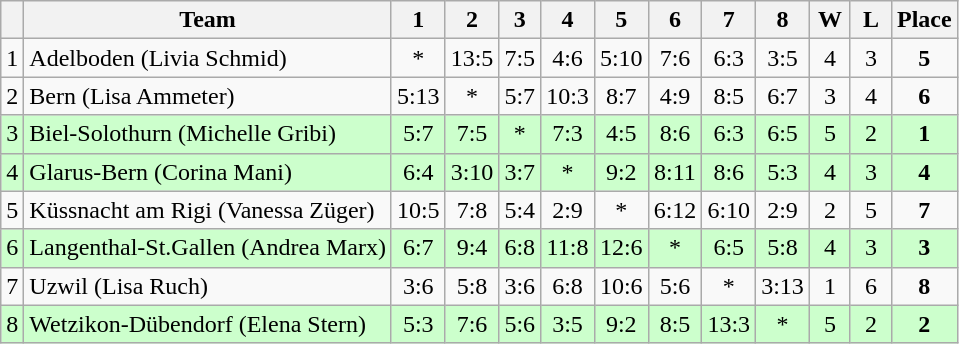<table class=wikitable style="text-align: center;">
<tr>
<th></th>
<th>Team</th>
<th width=20>1</th>
<th width=20>2</th>
<th width=20>3</th>
<th width=20>4</th>
<th width=20>5</th>
<th width=20>6</th>
<th width=20>7</th>
<th width=20>8</th>
<th width=20>W</th>
<th width=20>L</th>
<th>Place</th>
</tr>
<tr>
<td>1</td>
<td align="left">Adelboden (Livia Schmid)</td>
<td>*</td>
<td>13:5</td>
<td>7:5</td>
<td>4:6</td>
<td>5:10</td>
<td>7:6</td>
<td>6:3</td>
<td>3:5</td>
<td>4</td>
<td>3</td>
<td><strong>5</strong></td>
</tr>
<tr>
<td>2</td>
<td align="left">Bern (Lisa Ammeter)</td>
<td>5:13</td>
<td>*</td>
<td>5:7</td>
<td>10:3</td>
<td>8:7</td>
<td>4:9</td>
<td>8:5</td>
<td>6:7</td>
<td>3</td>
<td>4</td>
<td><strong>6</strong></td>
</tr>
<tr bgcolor=#cfc>
<td>3</td>
<td align="left">Biel-Solothurn (Michelle Gribi)</td>
<td>5:7</td>
<td>7:5</td>
<td>*</td>
<td>7:3</td>
<td>4:5</td>
<td>8:6</td>
<td>6:3</td>
<td>6:5</td>
<td>5</td>
<td>2</td>
<td><strong>1</strong></td>
</tr>
<tr bgcolor=#cfc>
<td>4</td>
<td align="left">Glarus-Bern (Corina Mani)</td>
<td>6:4</td>
<td>3:10</td>
<td>3:7</td>
<td>*</td>
<td>9:2</td>
<td>8:11</td>
<td>8:6</td>
<td>5:3</td>
<td>4</td>
<td>3</td>
<td><strong>4</strong></td>
</tr>
<tr>
<td>5</td>
<td align="left">Küssnacht am Rigi (Vanessa Züger)</td>
<td>10:5</td>
<td>7:8</td>
<td>5:4</td>
<td>2:9</td>
<td>*</td>
<td>6:12</td>
<td>6:10</td>
<td>2:9</td>
<td>2</td>
<td>5</td>
<td><strong>7</strong></td>
</tr>
<tr bgcolor=#cfc>
<td>6</td>
<td align="left">Langenthal-St.Gallen (Andrea Marx)</td>
<td>6:7</td>
<td>9:4</td>
<td>6:8</td>
<td>11:8</td>
<td>12:6</td>
<td>*</td>
<td>6:5</td>
<td>5:8</td>
<td>4</td>
<td>3</td>
<td><strong>3</strong></td>
</tr>
<tr>
<td>7</td>
<td align="left">Uzwil (Lisa Ruch)</td>
<td>3:6</td>
<td>5:8</td>
<td>3:6</td>
<td>6:8</td>
<td>10:6</td>
<td>5:6</td>
<td>*</td>
<td>3:13</td>
<td>1</td>
<td>6</td>
<td><strong>8</strong></td>
</tr>
<tr bgcolor=#cfc>
<td>8</td>
<td align="left">Wetzikon-Dübendorf (Elena Stern)</td>
<td>5:3</td>
<td>7:6</td>
<td>5:6</td>
<td>3:5</td>
<td>9:2</td>
<td>8:5</td>
<td>13:3</td>
<td>*</td>
<td>5</td>
<td>2</td>
<td><strong>2</strong></td>
</tr>
</table>
